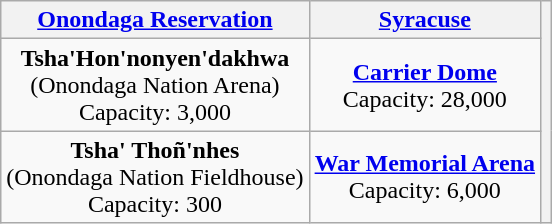<table class="wikitable" style="text-align:center">
<tr>
<th><a href='#'>Onondaga Reservation</a></th>
<th><a href='#'>Syracuse</a></th>
<th rowspan=3></th>
</tr>
<tr>
<td><strong>Tsha'Hon'<wbr>nonyen'dakhwa</strong><br>(Onondaga Nation Arena)<br>Capacity: 3,000<br></td>
<td><strong><a href='#'>Carrier Dome</a></strong><br>Capacity: 28,000<br></td>
</tr>
<tr>
<td><strong>Tsha' Thoñ'nhes</strong><br>(Onondaga Nation Fieldhouse)<br>Capacity: 300<br></td>
<td><strong><a href='#'>War Memorial Arena</a></strong><br>Capacity: 6,000<br></td>
</tr>
</table>
